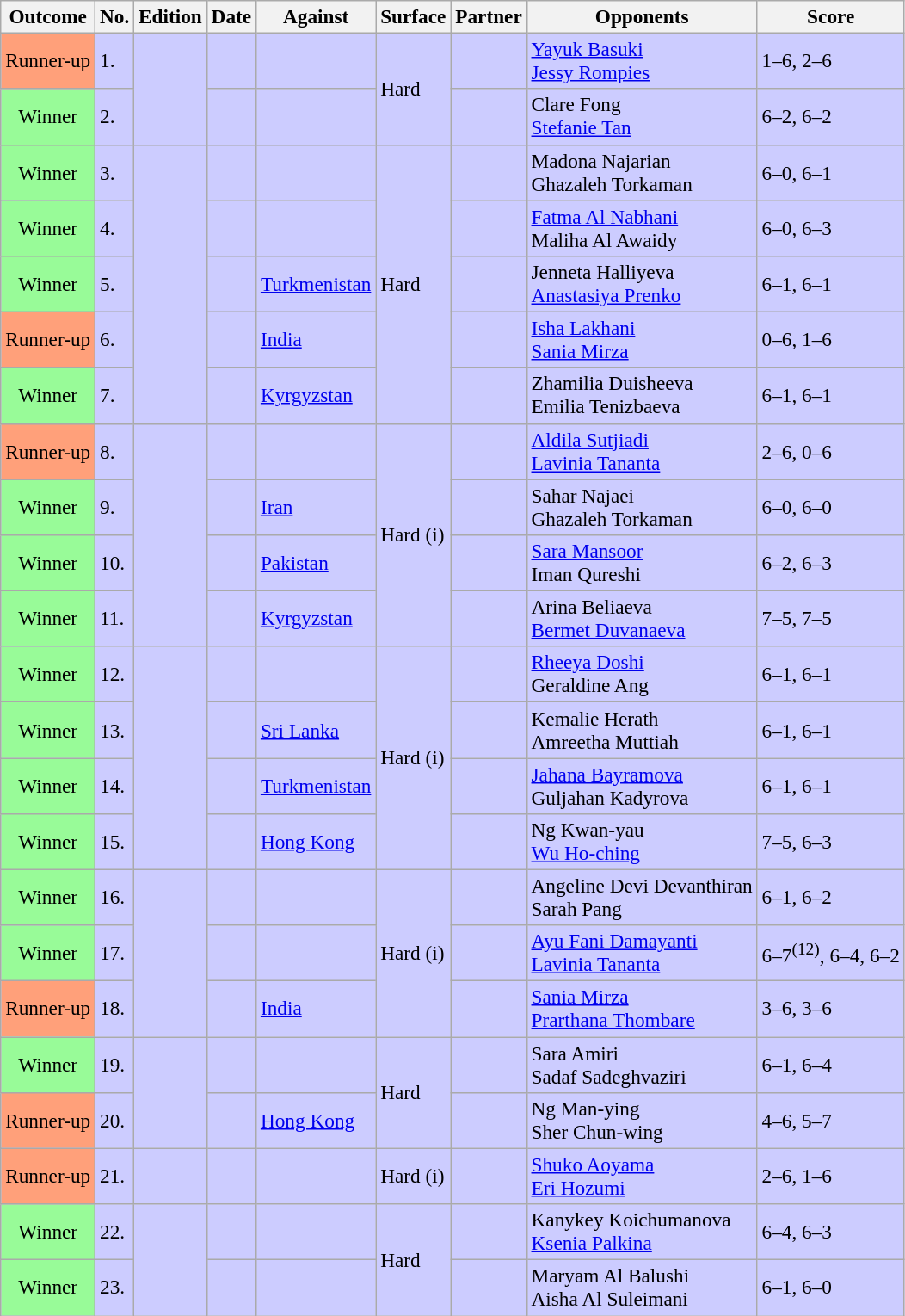<table class=wikitable style=font-size:97%>
<tr>
<th>Outcome</th>
<th>No.</th>
<th>Edition</th>
<th>Date</th>
<th>Against</th>
<th>Surface</th>
<th>Partner</th>
<th>Opponents</th>
<th>Score</th>
</tr>
<tr style="background:#ccccff;">
<td style="text-align:center; background:#ffa07a;">Runner-up</td>
<td>1.</td>
<td rowspan="2"></td>
<td></td>
<td></td>
<td rowspan="2">Hard</td>
<td> </td>
<td> <a href='#'>Yayuk Basuki</a> <br>  <a href='#'>Jessy Rompies</a></td>
<td>1–6, 2–6</td>
</tr>
<tr style="background:#ccf;">
<td style="text-align:center; background:#98fb98;">Winner</td>
<td>2.</td>
<td></td>
<td></td>
<td> </td>
<td> Clare Fong <br>  <a href='#'>Stefanie Tan</a></td>
<td>6–2, 6–2</td>
</tr>
<tr style="background:#ccccff;">
<td style="text-align:center; background:#98fb98;">Winner</td>
<td>3.</td>
<td rowspan="5"></td>
<td></td>
<td></td>
<td rowspan="5">Hard</td>
<td> </td>
<td> Madona Najarian <br>  Ghazaleh Torkaman</td>
<td>6–0, 6–1</td>
</tr>
<tr style="background:#ccf;">
<td style="text-align:center; background:#98fb98;">Winner</td>
<td>4.</td>
<td></td>
<td></td>
<td> </td>
<td> <a href='#'>Fatma Al Nabhani</a> <br>  Maliha Al Awaidy</td>
<td>6–0, 6–3</td>
</tr>
<tr style="background:#ccf;">
<td style="text-align:center; background:#98fb98;">Winner</td>
<td>5.</td>
<td></td>
<td><a href='#'>Turkmenistan</a></td>
<td> </td>
<td> Jenneta Halliyeva <br>  <a href='#'>Anastasiya Prenko</a></td>
<td>6–1, 6–1</td>
</tr>
<tr style="background:#ccf;">
<td style="text-align:center; background:#ffa07a;">Runner-up</td>
<td>6.</td>
<td></td>
<td><a href='#'>India</a></td>
<td> </td>
<td> <a href='#'>Isha Lakhani</a> <br>  <a href='#'>Sania Mirza</a></td>
<td>0–6, 1–6</td>
</tr>
<tr style="background:#ccf;">
<td style="text-align:center; background:#98fb98;">Winner</td>
<td>7.</td>
<td></td>
<td><a href='#'>Kyrgyzstan</a></td>
<td> </td>
<td> Zhamilia Duisheeva <br>  Emilia Tenizbaeva</td>
<td>6–1, 6–1</td>
</tr>
<tr style="background:#ccccff;">
<td style="text-align:center; background:#ffa07a;">Runner-up</td>
<td>8.</td>
<td rowspan="4"></td>
<td></td>
<td></td>
<td rowspan="4">Hard (i)</td>
<td> </td>
<td> <a href='#'>Aldila Sutjiadi</a> <br>  <a href='#'>Lavinia Tananta</a></td>
<td>2–6, 0–6</td>
</tr>
<tr style="background:#ccf;">
<td style="text-align:center; background:#98fb98;">Winner</td>
<td>9.</td>
<td></td>
<td><a href='#'>Iran</a></td>
<td> </td>
<td> Sahar Najaei <br>  Ghazaleh Torkaman</td>
<td>6–0, 6–0</td>
</tr>
<tr style="background:#ccf;">
<td style="text-align:center; background:#98fb98;">Winner</td>
<td>10.</td>
<td></td>
<td><a href='#'>Pakistan</a></td>
<td> </td>
<td> <a href='#'>Sara Mansoor</a> <br>  Iman Qureshi</td>
<td>6–2, 6–3</td>
</tr>
<tr style="background:#ccf;">
<td style="text-align:center; background:#98fb98;">Winner</td>
<td>11.</td>
<td></td>
<td><a href='#'>Kyrgyzstan</a></td>
<td> </td>
<td> Arina Beliaeva <br>  <a href='#'>Bermet Duvanaeva</a></td>
<td>7–5, 7–5</td>
</tr>
<tr style="background:#ccccff;">
<td style="text-align:center; background:#98fb98;">Winner</td>
<td>12.</td>
<td rowspan="4"></td>
<td></td>
<td></td>
<td rowspan="4">Hard (i)</td>
<td> </td>
<td> <a href='#'>Rheeya Doshi</a> <br>  Geraldine Ang</td>
<td>6–1, 6–1</td>
</tr>
<tr style="background:#ccf;">
<td style="text-align:center; background:#98fb98;">Winner</td>
<td>13.</td>
<td></td>
<td><a href='#'>Sri Lanka</a></td>
<td> </td>
<td> Kemalie Herath <br>  Amreetha Muttiah</td>
<td>6–1, 6–1</td>
</tr>
<tr style="background:#ccf;">
<td style="text-align:center; background:#98fb98;">Winner</td>
<td>14.</td>
<td></td>
<td><a href='#'>Turkmenistan</a></td>
<td> </td>
<td> <a href='#'>Jahana Bayramova</a> <br>  Guljahan Kadyrova</td>
<td>6–1, 6–1</td>
</tr>
<tr style="background:#ccf;">
<td style="text-align:center; background:#98fb98;">Winner</td>
<td>15.</td>
<td></td>
<td><a href='#'>Hong Kong</a></td>
<td> </td>
<td> Ng Kwan-yau  <br>  <a href='#'>Wu Ho-ching</a></td>
<td>7–5, 6–3</td>
</tr>
<tr style="background:#ccccff;">
<td style="text-align:center; background:#98fb98;">Winner</td>
<td>16.</td>
<td rowspan="3"></td>
<td></td>
<td></td>
<td rowspan="3">Hard (i)</td>
<td> </td>
<td> Angeline Devi Devanthiran <br>  Sarah Pang</td>
<td>6–1, 6–2</td>
</tr>
<tr style="background:#ccf;">
<td style="text-align:center; background:#98fb98;">Winner</td>
<td>17.</td>
<td></td>
<td></td>
<td> </td>
<td> <a href='#'>Ayu Fani Damayanti</a> <br>  <a href='#'>Lavinia Tananta</a></td>
<td>6–7<sup>(12)</sup>, 6–4, 6–2</td>
</tr>
<tr style="background:#ccf;">
<td style="text-align:center; background:#ffa07a;">Runner-up</td>
<td>18.</td>
<td></td>
<td><a href='#'>India</a></td>
<td> </td>
<td> <a href='#'>Sania Mirza</a> <br>  <a href='#'>Prarthana Thombare</a></td>
<td>3–6, 3–6</td>
</tr>
<tr style="background:#ccccff;">
<td style="text-align:center; background:#98fb98;">Winner</td>
<td>19.</td>
<td rowspan="2"></td>
<td></td>
<td></td>
<td rowspan="2">Hard</td>
<td> </td>
<td> Sara Amiri <br>  Sadaf Sadeghvaziri</td>
<td>6–1, 6–4</td>
</tr>
<tr style="background:#ccf;">
<td style="text-align:center; background:#ffa07a;">Runner-up</td>
<td>20.</td>
<td></td>
<td><a href='#'>Hong Kong</a></td>
<td> </td>
<td> Ng Man-ying <br>  Sher Chun-wing</td>
<td>4–6, 5–7</td>
</tr>
<tr style="background:#ccccff;">
<td style="text-align:center; background:#ffa07a;">Runner-up</td>
<td>21.</td>
<td rowspan="1"></td>
<td></td>
<td></td>
<td rowspan="1">Hard (i)</td>
<td> </td>
<td> <a href='#'>Shuko Aoyama</a> <br>  <a href='#'>Eri Hozumi</a></td>
<td>2–6, 1–6</td>
</tr>
<tr style="background:#ccccff;">
<td style="text-align:center; background:#98fb98;">Winner</td>
<td>22.</td>
<td rowspan="2"></td>
<td></td>
<td></td>
<td rowspan="2">Hard</td>
<td> </td>
<td> Kanykey Koichumanova <br>  <a href='#'>Ksenia Palkina</a></td>
<td>6–4, 6–3</td>
</tr>
<tr style="background:#ccf;">
<td style="text-align:center; background:#98fb98;">Winner</td>
<td>23.</td>
<td></td>
<td></td>
<td> </td>
<td> Maryam Al Balushi <br>  Aisha Al Suleimani</td>
<td>6–1, 6–0</td>
</tr>
</table>
